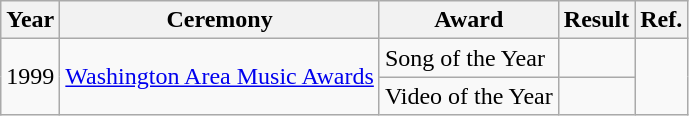<table class="wikitable">
<tr>
<th align="left">Year</th>
<th align="left">Ceremony</th>
<th align="left">Award</th>
<th align="left">Result</th>
<th align="left">Ref.</th>
</tr>
<tr>
<td rowspan="2">1999</td>
<td rowspan="2"><a href='#'>Washington Area Music Awards</a></td>
<td>Song of the Year</td>
<td></td>
<td rowspan="2"></td>
</tr>
<tr>
<td>Video of the Year</td>
<td></td>
</tr>
</table>
